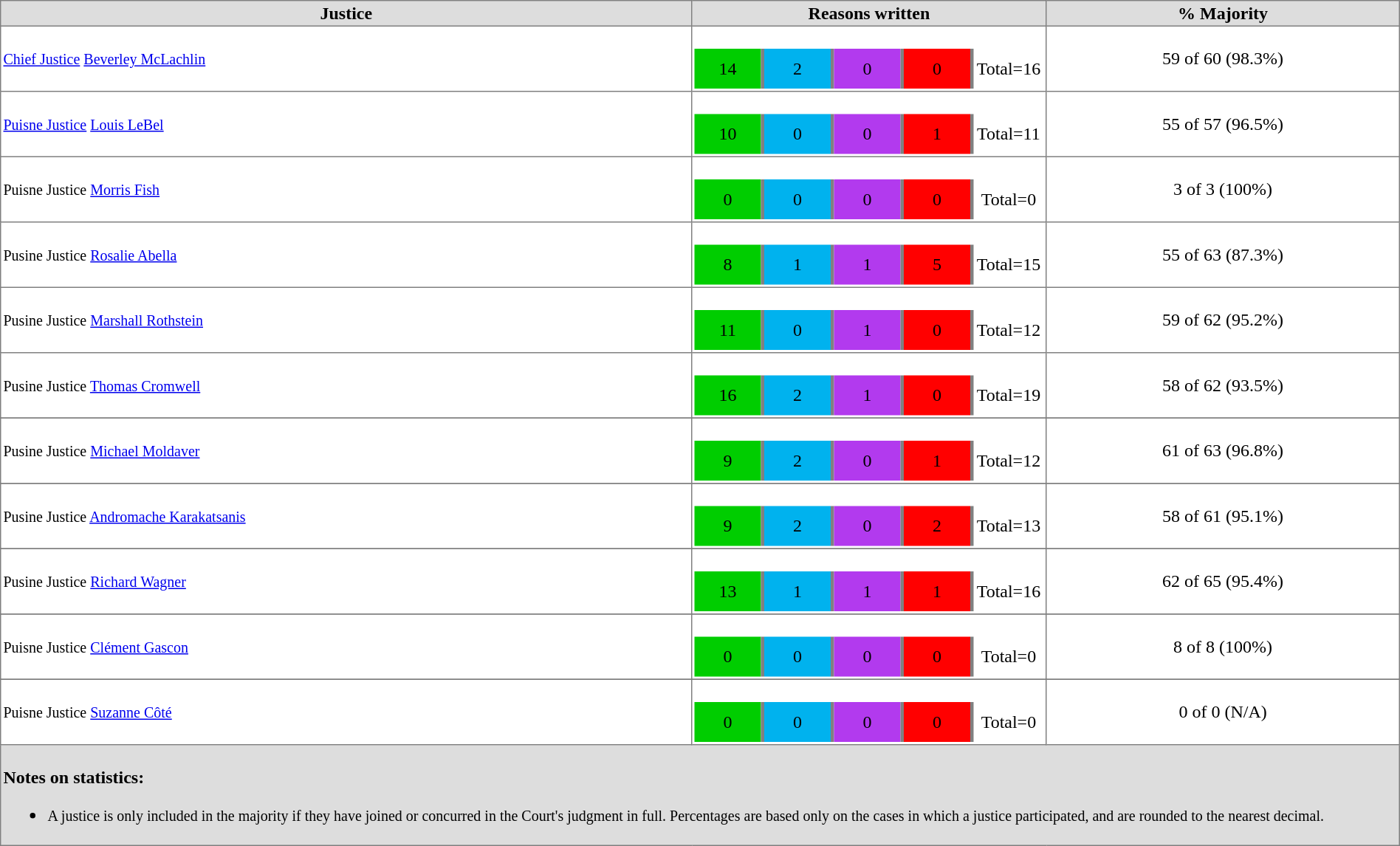<table width=100% cellpadding="2" cellspacing="0" border="1" style="border-collapse:collapse;">
<tr>
<th bgcolor=#DDDDDD>Justice</th>
<th bgcolor=#DDDDDD>Reasons written</th>
<th bgcolor=#DDDDDD>% Majority</th>
</tr>
<tr>
<td><small><a href='#'>Chief Justice</a> <a href='#'>Beverley McLachlin</a></small></td>
<td><br><table cellpadding="0" cellspacing="0" border="0" align="center" width=100%>
<tr>
<td width=19% align=center bgcolor="#00CD00">14</td>
<td width=1% bgcolor=gray><br><br></td>
<td width=19% align=center bgcolor="#00B2EE">2</td>
<td width=1% bgcolor=gray><br><br></td>
<td width=19% align=center bgcolor="#B23AEE">0</td>
<td width=1% bgcolor=gray><br><br></td>
<td width=19% align=center bgcolor="red">0</td>
<td width=1% bgcolor=gray><br><br></td>
<td width=20% align=center>Total=16</td>
</tr>
</table>
</td>
<td align=center>59 of 60 (98.3%)</td>
</tr>
<tr>
<td><small><a href='#'>Puisne Justice</a> <a href='#'>Louis LeBel</a></small></td>
<td><br><table cellpadding="0" cellspacing="0" border="0" align="center" width=100%>
<tr>
<td width=19% align=center bgcolor="#00CD00">10</td>
<td width=1% bgcolor=gray><br><br></td>
<td width=19% align=center bgcolor="#00B2EE">0</td>
<td width=1% bgcolor=gray><br><br></td>
<td width=19% align=center bgcolor="#B23AEE">0</td>
<td width=1% bgcolor=gray><br><br></td>
<td width=19% align=center bgcolor="red">1</td>
<td width=1% bgcolor=gray><br><br></td>
<td width=20% align=center>Total=11</td>
</tr>
</table>
</td>
<td align=center>55 of 57 (96.5%)</td>
</tr>
<tr>
<td><small>Puisne Justice <a href='#'>Morris Fish</a></small></td>
<td><br><table cellpadding="0" cellspacing="0" border="0" align="center" width=100%>
<tr>
<td width=19% align=center bgcolor="#00CD00">0</td>
<td width=1% bgcolor=gray><br><br></td>
<td width=19% align=center bgcolor="#00B2EE">0</td>
<td width=1% bgcolor=gray><br><br></td>
<td width=19% align=center bgcolor="#B23AEE">0</td>
<td width=1% bgcolor=gray><br><br></td>
<td width=19% align=center bgcolor="red">0</td>
<td width=1% bgcolor=gray><br><br></td>
<td width=20% align=center>Total=0</td>
</tr>
</table>
</td>
<td align=center>3 of 3 (100%)</td>
</tr>
<tr>
<td><small>Pusine Justice <a href='#'>Rosalie Abella</a></small></td>
<td><br><table cellpadding="0" cellspacing="0" border="0" align="center" width=100%>
<tr>
<td width=19% align=center bgcolor="#00CD00">8</td>
<td width=1% bgcolor=gray><br><br></td>
<td width=19% align=center bgcolor="#00B2EE">1</td>
<td width=1% bgcolor=gray><br><br></td>
<td width=19% align=center bgcolor="#B23AEE">1</td>
<td width=1% bgcolor=gray><br><br></td>
<td width=19% align=center bgcolor="red">5</td>
<td width=1% bgcolor=gray><br><br></td>
<td width=20% align=center>Total=15</td>
</tr>
</table>
</td>
<td align=center>55 of 63 (87.3%)</td>
</tr>
<tr>
<td><small>Pusine Justice <a href='#'>Marshall Rothstein</a></small></td>
<td><br><table cellpadding="0" cellspacing="0" border="0" align="center" width=100%>
<tr>
<td width=19% align=center bgcolor="#00CD00">11</td>
<td width=1% bgcolor=gray><br><br></td>
<td width=19% align=center bgcolor="#00B2EE">0</td>
<td width=1% bgcolor=gray><br><br></td>
<td width=19% align=center bgcolor="#B23AEE">1</td>
<td width=1% bgcolor=gray><br><br></td>
<td width=19% align=center bgcolor="red">0</td>
<td width=1% bgcolor=gray><br><br></td>
<td width=20% align=center>Total=12</td>
</tr>
</table>
</td>
<td align=center>59 of 62 (95.2%)</td>
</tr>
<tr>
<td><small>Pusine Justice <a href='#'>Thomas Cromwell</a></small></td>
<td><br><table cellpadding="0" cellspacing="0" border="0" align="center" width=100%>
<tr>
<td width=19% align=center bgcolor="#00CD00">16</td>
<td width=1% bgcolor=gray><br><br></td>
<td width=19% align=center bgcolor="#00B2EE">2</td>
<td width=1% bgcolor=gray><br><br></td>
<td width=19% align=center bgcolor="#B23AEE">1</td>
<td width=1% bgcolor=gray><br><br></td>
<td width=19% align=center bgcolor="red">0</td>
<td width=1% bgcolor=gray><br><br></td>
<td width=20% align=center>Total=19</td>
</tr>
</table>
</td>
<td align=center>58 of 62 (93.5%)</td>
</tr>
<tr>
</tr>
<tr>
<td><small>Pusine Justice <a href='#'>Michael Moldaver</a></small></td>
<td><br><table cellpadding="0" cellspacing="0" border="0" align="center" width=100%>
<tr>
<td width=19% align=center bgcolor="#00CD00">9</td>
<td width=1% bgcolor=gray><br><br></td>
<td width=19% align=center bgcolor="#00B2EE">2</td>
<td width=1% bgcolor=gray><br><br></td>
<td width=19% align=center bgcolor="#B23AEE">0</td>
<td width=1% bgcolor=gray><br><br></td>
<td width=19% align=center bgcolor="red">1</td>
<td width=1% bgcolor=gray><br><br></td>
<td width=20% align=center>Total=12</td>
</tr>
</table>
</td>
<td align=center>61 of 63 (96.8%)</td>
</tr>
<tr>
</tr>
<tr>
<td><small>Pusine Justice <a href='#'>Andromache Karakatsanis</a></small></td>
<td><br><table cellpadding="0" cellspacing="0" border="0" align="center" width=100%>
<tr>
<td width=19% align=center bgcolor="#00CD00">9</td>
<td width=1% bgcolor=gray><br><br></td>
<td width=19% align=center bgcolor="#00B2EE">2</td>
<td width=1% bgcolor=gray><br><br></td>
<td width=19% align=center bgcolor="#B23AEE">0</td>
<td width=1% bgcolor=gray><br><br></td>
<td width=19% align=center bgcolor="red">2</td>
<td width=1% bgcolor=gray><br><br></td>
<td width=20% align=center>Total=13</td>
</tr>
</table>
</td>
<td align=center>58 of 61 (95.1%)</td>
</tr>
<tr>
</tr>
<tr>
<td><small>Pusine Justice <a href='#'>Richard Wagner</a></small></td>
<td><br><table cellpadding="0" cellspacing="0" border="0" align="center" width=100%>
<tr>
<td width=19% align=center bgcolor="#00CD00">13</td>
<td width=1% bgcolor=gray><br><br></td>
<td width=19% align=center bgcolor="#00B2EE">1</td>
<td width=1% bgcolor=gray><br><br></td>
<td width=19% align=center bgcolor="#B23AEE">1</td>
<td width=1% bgcolor=gray><br><br></td>
<td width=19% align=center bgcolor="red">1</td>
<td width=1% bgcolor=gray><br><br></td>
<td width=20% align=center>Total=16</td>
</tr>
</table>
</td>
<td align=center>62 of 65 (95.4%)</td>
</tr>
<tr>
</tr>
<tr>
<td><small>Puisne Justice <a href='#'>Clément Gascon</a></small></td>
<td><br><table cellpadding="0" cellspacing="0" border="0" align="center" width=100%>
<tr>
<td width=19% align=center bgcolor="#00CD00">0</td>
<td width=1% bgcolor=gray><br><br></td>
<td width=19% align=center bgcolor="#00B2EE">0</td>
<td width=1% bgcolor=gray><br><br></td>
<td width=19% align=center bgcolor="#B23AEE">0</td>
<td width=1% bgcolor=gray><br><br></td>
<td width=19% align=center bgcolor="red">0</td>
<td width=1% bgcolor=gray><br><br></td>
<td width=20% align=center>Total=0</td>
</tr>
</table>
</td>
<td align=center>8 of 8 (100%)</td>
</tr>
<tr>
</tr>
<tr>
<td><small>Puisne Justice <a href='#'>Suzanne Côté</a></small></td>
<td><br><table cellpadding="0" cellspacing="0" border="0" align="center" width=100%>
<tr>
<td width=19% align=center bgcolor="#00CD00">0</td>
<td width=1% bgcolor=gray><br><br></td>
<td width=19% align=center bgcolor="#00B2EE">0</td>
<td width=1% bgcolor=gray><br><br></td>
<td width=19% align=center bgcolor="#B23AEE">0</td>
<td width=1% bgcolor=gray><br><br></td>
<td width=19% align=center bgcolor="red">0</td>
<td width=1% bgcolor=gray><br><br></td>
<td width=20% align=center>Total=0</td>
</tr>
</table>
</td>
<td align=center>0 of 0 (N/A)</td>
</tr>
<tr>
<td bgcolor=#DDDDDD colspan=5><br><strong>Notes on statistics:</strong><ul><li><small>A justice is only included in the majority if they have joined or concurred in the Court's judgment in full.  Percentages are based only on the cases in which a justice participated, and are rounded to the nearest decimal.</small></li></ul></td>
</tr>
</table>
